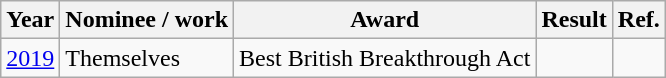<table class="wikitable">
<tr>
<th>Year</th>
<th>Nominee / work</th>
<th>Award</th>
<th>Result</th>
<th>Ref.</th>
</tr>
<tr>
<td><a href='#'>2019</a></td>
<td>Themselves</td>
<td>Best British Breakthrough Act</td>
<td></td>
<td></td>
</tr>
</table>
